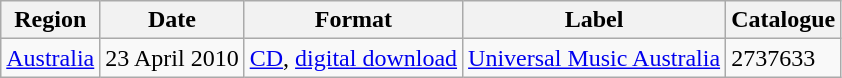<table class="wikitable">
<tr>
<th>Region</th>
<th>Date</th>
<th>Format</th>
<th>Label</th>
<th>Catalogue</th>
</tr>
<tr>
<td><a href='#'>Australia</a></td>
<td>23 April 2010</td>
<td><a href='#'>CD</a>, <a href='#'>digital download</a></td>
<td><a href='#'>Universal Music Australia</a></td>
<td>2737633</td>
</tr>
</table>
